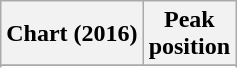<table class="wikitable sortable plainrowheaders" style="text-align:center">
<tr>
<th scope="col">Chart (2016)</th>
<th scope="col">Peak<br> position</th>
</tr>
<tr>
</tr>
<tr>
</tr>
</table>
